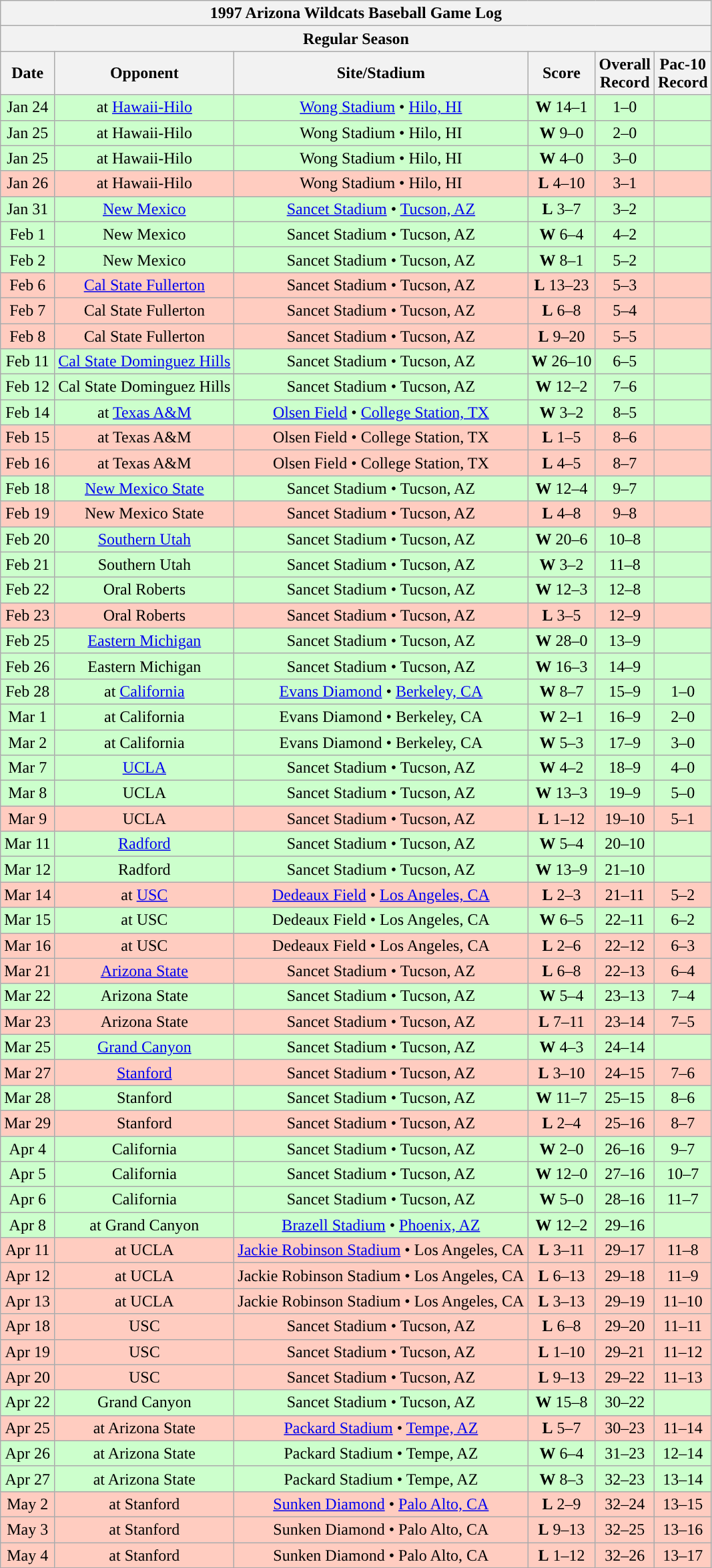<table class="wikitable">
<tr>
<th colspan="6">1997 Arizona Wildcats Baseball Game Log</th>
</tr>
<tr>
<th colspan="6">Regular Season</th>
</tr>
<tr>
<th>Date</th>
<th>Opponent</th>
<th>Site/Stadium</th>
<th>Score</th>
<th>Overall<br>Record</th>
<th>Pac-10<br>Record</th>
</tr>
<tr bgcolor="ccffcc" align="center">
<td>Jan 24</td>
<td>at <a href='#'>Hawaii-Hilo</a></td>
<td><a href='#'>Wong Stadium</a> • <a href='#'>Hilo, HI</a></td>
<td><strong>W</strong> 14–1</td>
<td>1–0</td>
<td></td>
</tr>
<tr bgcolor="ccffcc" align="center">
<td>Jan 25</td>
<td>at Hawaii-Hilo</td>
<td>Wong Stadium • Hilo, HI</td>
<td><strong>W</strong> 9–0</td>
<td>2–0</td>
<td></td>
</tr>
<tr bgcolor="ccffcc" align="center">
<td>Jan 25</td>
<td>at Hawaii-Hilo</td>
<td>Wong Stadium • Hilo, HI</td>
<td><strong>W</strong> 4–0</td>
<td>3–0</td>
<td></td>
</tr>
<tr bgcolor="ffccc" align="center">
<td>Jan 26</td>
<td>at Hawaii-Hilo</td>
<td>Wong Stadium • Hilo, HI</td>
<td><strong>L</strong> 4–10</td>
<td>3–1</td>
<td></td>
</tr>
<tr bgcolor="ccffcc" align="center">
<td>Jan 31</td>
<td><a href='#'>New Mexico</a></td>
<td><a href='#'>Sancet Stadium</a> • <a href='#'>Tucson, AZ</a></td>
<td><strong>L</strong> 3–7</td>
<td>3–2</td>
<td></td>
</tr>
<tr bgcolor="ccffcc" align="center">
<td>Feb 1</td>
<td>New Mexico</td>
<td>Sancet Stadium • Tucson, AZ</td>
<td><strong>W</strong> 6–4</td>
<td>4–2</td>
<td></td>
</tr>
<tr bgcolor="ccffcc" align="center">
<td>Feb 2</td>
<td>New Mexico</td>
<td>Sancet Stadium • Tucson, AZ</td>
<td><strong>W</strong> 8–1</td>
<td>5–2</td>
<td></td>
</tr>
<tr bgcolor="ffccc" align="center">
<td>Feb 6</td>
<td><a href='#'>Cal State Fullerton</a></td>
<td>Sancet Stadium • Tucson, AZ</td>
<td><strong>L</strong> 13–23</td>
<td>5–3</td>
<td></td>
</tr>
<tr bgcolor="ffccc" align="center">
<td>Feb 7</td>
<td>Cal State Fullerton</td>
<td>Sancet Stadium • Tucson, AZ</td>
<td><strong>L</strong> 6–8</td>
<td>5–4</td>
<td></td>
</tr>
<tr bgcolor="ffccc" align="center">
<td>Feb 8</td>
<td>Cal State Fullerton</td>
<td>Sancet Stadium • Tucson, AZ</td>
<td><strong>L</strong> 9–20</td>
<td>5–5</td>
<td></td>
</tr>
<tr bgcolor="ccffcc" align="center">
<td>Feb 11</td>
<td><a href='#'>Cal State Dominguez Hills</a></td>
<td>Sancet Stadium • Tucson, AZ</td>
<td><strong>W</strong> 26–10</td>
<td>6–5</td>
<td></td>
</tr>
<tr bgcolor="ccffcc" align="center">
<td>Feb 12</td>
<td>Cal State Dominguez Hills</td>
<td>Sancet Stadium • Tucson, AZ</td>
<td><strong>W</strong> 12–2</td>
<td>7–6</td>
<td></td>
</tr>
<tr bgcolor="ccffcc" align="center">
<td>Feb 14</td>
<td>at <a href='#'>Texas A&M</a></td>
<td><a href='#'>Olsen Field</a> • <a href='#'>College Station, TX</a></td>
<td><strong>W</strong> 3–2</td>
<td>8–5</td>
<td></td>
</tr>
<tr bgcolor="ffccc" align="center">
<td>Feb 15</td>
<td>at Texas A&M</td>
<td>Olsen Field • College Station, TX</td>
<td><strong>L</strong> 1–5</td>
<td>8–6</td>
<td></td>
</tr>
<tr bgcolor="ffccc" align="center">
<td>Feb 16</td>
<td>at Texas A&M</td>
<td>Olsen Field • College Station, TX</td>
<td><strong>L</strong> 4–5</td>
<td>8–7</td>
<td></td>
</tr>
<tr bgcolor="ccffcc" align="center">
<td>Feb 18</td>
<td><a href='#'>New Mexico State</a></td>
<td>Sancet Stadium • Tucson, AZ</td>
<td><strong>W</strong> 12–4</td>
<td>9–7</td>
<td></td>
</tr>
<tr bgcolor="ffccc" align="center">
<td>Feb 19</td>
<td>New Mexico State</td>
<td>Sancet Stadium • Tucson, AZ</td>
<td><strong>L</strong> 4–8</td>
<td>9–8</td>
<td></td>
</tr>
<tr bgcolor="ccffcc" align="center">
<td>Feb 20</td>
<td><a href='#'>Southern Utah</a></td>
<td>Sancet Stadium • Tucson, AZ</td>
<td><strong>W</strong> 20–6</td>
<td>10–8</td>
<td></td>
</tr>
<tr bgcolor="ccffcc" align="center">
<td>Feb 21</td>
<td>Southern Utah</td>
<td>Sancet Stadium • Tucson, AZ</td>
<td><strong>W</strong> 3–2</td>
<td>11–8</td>
<td></td>
</tr>
<tr bgcolor="ccffcc" align="center">
<td>Feb 22</td>
<td>Oral Roberts</td>
<td>Sancet Stadium • Tucson, AZ</td>
<td><strong>W</strong> 12–3</td>
<td>12–8</td>
<td></td>
</tr>
<tr bgcolor="ffccc" align="center">
<td>Feb 23</td>
<td>Oral Roberts</td>
<td>Sancet Stadium • Tucson, AZ</td>
<td><strong>L</strong> 3–5</td>
<td>12–9</td>
<td></td>
</tr>
<tr bgcolor="ccffcc" align="center">
<td>Feb 25</td>
<td><a href='#'>Eastern Michigan</a></td>
<td>Sancet Stadium • Tucson, AZ</td>
<td><strong>W</strong> 28–0</td>
<td>13–9</td>
<td></td>
</tr>
<tr bgcolor="ccffcc" align="center">
<td>Feb 26</td>
<td>Eastern Michigan</td>
<td>Sancet Stadium • Tucson, AZ</td>
<td><strong>W</strong> 16–3</td>
<td>14–9</td>
<td></td>
</tr>
<tr bgcolor="ccffcc" align="center">
<td>Feb 28</td>
<td>at <a href='#'>California</a></td>
<td><a href='#'>Evans Diamond</a> • <a href='#'>Berkeley, CA</a></td>
<td><strong>W</strong> 8–7</td>
<td>15–9</td>
<td>1–0</td>
</tr>
<tr bgcolor="ccffcc" align="center">
<td>Mar 1</td>
<td>at California</td>
<td>Evans Diamond • Berkeley, CA</td>
<td><strong>W</strong> 2–1</td>
<td>16–9</td>
<td>2–0</td>
</tr>
<tr bgcolor="ccffcc" align="center">
<td>Mar 2</td>
<td>at California</td>
<td>Evans Diamond • Berkeley, CA</td>
<td><strong>W</strong> 5–3</td>
<td>17–9</td>
<td>3–0</td>
</tr>
<tr bgcolor="ccffcc" align="center">
<td>Mar 7</td>
<td><a href='#'>UCLA</a></td>
<td>Sancet Stadium • Tucson, AZ</td>
<td><strong>W</strong> 4–2</td>
<td>18–9</td>
<td>4–0</td>
</tr>
<tr bgcolor="ccffcc" align="center">
<td>Mar 8</td>
<td>UCLA</td>
<td>Sancet Stadium • Tucson, AZ</td>
<td><strong>W</strong> 13–3</td>
<td>19–9</td>
<td>5–0</td>
</tr>
<tr bgcolor="ffccc" align="center">
<td>Mar 9</td>
<td>UCLA</td>
<td>Sancet Stadium • Tucson, AZ</td>
<td><strong>L</strong> 1–12</td>
<td>19–10</td>
<td>5–1</td>
</tr>
<tr bgcolor="ccffcc" align="center">
<td>Mar 11</td>
<td><a href='#'>Radford</a></td>
<td>Sancet Stadium • Tucson, AZ</td>
<td><strong>W</strong> 5–4</td>
<td>20–10</td>
<td></td>
</tr>
<tr bgcolor="ccffcc" align="center">
<td>Mar 12</td>
<td>Radford</td>
<td>Sancet Stadium • Tucson, AZ</td>
<td><strong>W</strong> 13–9</td>
<td>21–10</td>
<td></td>
</tr>
<tr bgcolor="ffccc" align="center">
<td>Mar 14</td>
<td>at <a href='#'>USC</a></td>
<td><a href='#'>Dedeaux Field</a> • <a href='#'>Los Angeles, CA</a></td>
<td><strong>L</strong> 2–3</td>
<td>21–11</td>
<td>5–2</td>
</tr>
<tr bgcolor="ccffcc" align="center">
<td>Mar 15</td>
<td>at USC</td>
<td>Dedeaux Field • Los Angeles, CA</td>
<td><strong>W</strong> 6–5</td>
<td>22–11</td>
<td>6–2</td>
</tr>
<tr bgcolor="ffccc" align="center">
<td>Mar 16</td>
<td>at USC</td>
<td>Dedeaux Field • Los Angeles, CA</td>
<td><strong>L</strong> 2–6</td>
<td>22–12</td>
<td>6–3</td>
</tr>
<tr bgcolor="ffccc" align="center">
<td>Mar 21</td>
<td><a href='#'>Arizona State</a></td>
<td>Sancet Stadium • Tucson, AZ</td>
<td><strong>L</strong> 6–8</td>
<td>22–13</td>
<td>6–4</td>
</tr>
<tr bgcolor="ccffcc" align="center">
<td>Mar 22</td>
<td>Arizona State</td>
<td>Sancet Stadium • Tucson, AZ</td>
<td><strong>W</strong> 5–4</td>
<td>23–13</td>
<td>7–4</td>
</tr>
<tr bgcolor="ffccc" align="center">
<td>Mar 23</td>
<td>Arizona State</td>
<td>Sancet Stadium • Tucson, AZ</td>
<td><strong>L</strong> 7–11</td>
<td>23–14</td>
<td>7–5</td>
</tr>
<tr bgcolor="ccffcc" align="center">
<td>Mar 25</td>
<td><a href='#'>Grand Canyon</a></td>
<td>Sancet Stadium • Tucson, AZ</td>
<td><strong>W</strong> 4–3</td>
<td>24–14</td>
<td></td>
</tr>
<tr bgcolor="ffccc" align="center">
<td>Mar 27</td>
<td><a href='#'>Stanford</a></td>
<td>Sancet Stadium • Tucson, AZ</td>
<td><strong>L</strong> 3–10</td>
<td>24–15</td>
<td>7–6</td>
</tr>
<tr bgcolor="ccffcc" align="center">
<td>Mar 28</td>
<td>Stanford</td>
<td>Sancet Stadium • Tucson, AZ</td>
<td><strong>W</strong> 11–7</td>
<td>25–15</td>
<td>8–6</td>
</tr>
<tr bgcolor="ffccc" align="center">
<td>Mar 29</td>
<td>Stanford</td>
<td>Sancet Stadium • Tucson, AZ</td>
<td><strong>L</strong> 2–4</td>
<td>25–16</td>
<td>8–7</td>
</tr>
<tr bgcolor="ccffcc" align="center">
<td>Apr 4</td>
<td>California</td>
<td>Sancet Stadium • Tucson, AZ</td>
<td><strong>W</strong> 2–0</td>
<td>26–16</td>
<td>9–7</td>
</tr>
<tr bgcolor="ccffcc" align="center">
<td>Apr 5</td>
<td>California</td>
<td>Sancet Stadium • Tucson, AZ</td>
<td><strong>W</strong> 12–0</td>
<td>27–16</td>
<td>10–7</td>
</tr>
<tr bgcolor="ccffcc" align="center">
<td>Apr 6</td>
<td>California</td>
<td>Sancet Stadium • Tucson, AZ</td>
<td><strong>W</strong> 5–0</td>
<td>28–16</td>
<td>11–7</td>
</tr>
<tr bgcolor="ccffcc" align="center">
<td>Apr 8</td>
<td>at Grand Canyon</td>
<td><a href='#'>Brazell Stadium</a> • <a href='#'>Phoenix, AZ</a></td>
<td><strong>W</strong> 12–2</td>
<td>29–16</td>
<td></td>
</tr>
<tr bgcolor="ffccc" align="center">
<td>Apr 11</td>
<td>at UCLA</td>
<td><a href='#'>Jackie Robinson Stadium</a> • Los Angeles, CA</td>
<td><strong>L</strong> 3–11</td>
<td>29–17</td>
<td>11–8</td>
</tr>
<tr bgcolor="ffccc" align="center">
<td>Apr 12</td>
<td>at UCLA</td>
<td>Jackie Robinson Stadium • Los Angeles, CA</td>
<td><strong>L</strong> 6–13</td>
<td>29–18</td>
<td>11–9</td>
</tr>
<tr bgcolor="ffccc" align="center">
<td>Apr 13</td>
<td>at UCLA</td>
<td>Jackie Robinson Stadium • Los Angeles, CA</td>
<td><strong>L</strong> 3–13</td>
<td>29–19</td>
<td>11–10</td>
</tr>
<tr bgcolor="ffccc" align="center">
<td>Apr 18</td>
<td>USC</td>
<td>Sancet Stadium • Tucson, AZ</td>
<td><strong>L</strong> 6–8</td>
<td>29–20</td>
<td>11–11</td>
</tr>
<tr bgcolor="ffccc" align="center">
<td>Apr 19</td>
<td>USC</td>
<td>Sancet Stadium • Tucson, AZ</td>
<td><strong>L</strong> 1–10</td>
<td>29–21</td>
<td>11–12</td>
</tr>
<tr bgcolor="ffccc" align="center">
<td>Apr 20</td>
<td>USC</td>
<td>Sancet Stadium • Tucson, AZ</td>
<td><strong>L</strong> 9–13</td>
<td>29–22</td>
<td>11–13</td>
</tr>
<tr bgcolor="ccffcc" align="center">
<td>Apr 22</td>
<td>Grand Canyon</td>
<td>Sancet Stadium • Tucson, AZ</td>
<td><strong>W</strong> 15–8</td>
<td>30–22</td>
<td></td>
</tr>
<tr bgcolor="ffccc" align="center">
<td>Apr 25</td>
<td>at Arizona State</td>
<td><a href='#'>Packard Stadium</a> • <a href='#'>Tempe, AZ</a></td>
<td><strong>L</strong> 5–7</td>
<td>30–23</td>
<td>11–14</td>
</tr>
<tr bgcolor="ccffcc" align="center">
<td>Apr 26</td>
<td>at Arizona State</td>
<td>Packard Stadium • Tempe, AZ</td>
<td><strong>W</strong> 6–4</td>
<td>31–23</td>
<td>12–14</td>
</tr>
<tr bgcolor="ccffcc" align="center">
<td>Apr 27</td>
<td>at Arizona State</td>
<td>Packard Stadium • Tempe, AZ</td>
<td><strong>W</strong> 8–3</td>
<td>32–23</td>
<td>13–14</td>
</tr>
<tr bgcolor="ffccc" align="center">
<td>May 2</td>
<td>at Stanford</td>
<td><a href='#'>Sunken Diamond</a> • <a href='#'>Palo Alto, CA</a></td>
<td><strong>L</strong> 2–9</td>
<td>32–24</td>
<td>13–15</td>
</tr>
<tr bgcolor="ffccc" align="center">
<td>May 3</td>
<td>at Stanford</td>
<td>Sunken Diamond • Palo Alto, CA</td>
<td><strong>L</strong> 9–13</td>
<td>32–25</td>
<td>13–16</td>
</tr>
<tr bgcolor="ffccc" align="center">
<td>May 4</td>
<td>at Stanford</td>
<td>Sunken Diamond • Palo Alto, CA</td>
<td><strong>L</strong> 1–12</td>
<td>32–26</td>
<td>13–17</td>
</tr>
</table>
